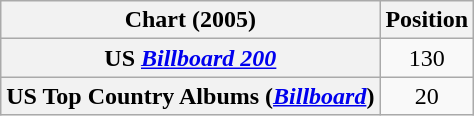<table class="wikitable sortable plainrowheaders" style="text-align:center">
<tr>
<th scope="col">Chart (2005)</th>
<th scope="col">Position</th>
</tr>
<tr>
<th scope="row">US <em><a href='#'>Billboard 200</a></em></th>
<td>130</td>
</tr>
<tr>
<th scope="row">US Top Country Albums (<em><a href='#'>Billboard</a></em>)</th>
<td>20</td>
</tr>
</table>
